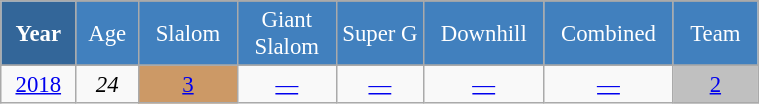<table class="wikitable" style="font-size:95%; text-align:center; border:grey solid 1px; border-collapse:collapse;" width="40%">
<tr style="background-color:#369; color:white;">
<td rowspan="2" colspan="1" width="4%"><strong>Year</strong></td>
</tr>
<tr style="background-color:#4180be; color:white;">
<td width="3%">Age</td>
<td width="5%">Slalom</td>
<td width="5%">Giant<br>Slalom</td>
<td width="5%">Super G</td>
<td width="5%">Downhill</td>
<td width="5%">Combined</td>
<td width="5%">Team</td>
</tr>
<tr style="background-color:#8CB2D8; color:white;">
</tr>
<tr>
<td><a href='#'>2018</a></td>
<td><em>24</em></td>
<td bgcolor=#c96><a href='#'>3</a></td>
<td><a href='#'>—</a></td>
<td><a href='#'>—</a></td>
<td><a href='#'>—</a></td>
<td><a href='#'>—</a></td>
<td bgcolor=silver><a href='#'>2</a></td>
</tr>
</table>
